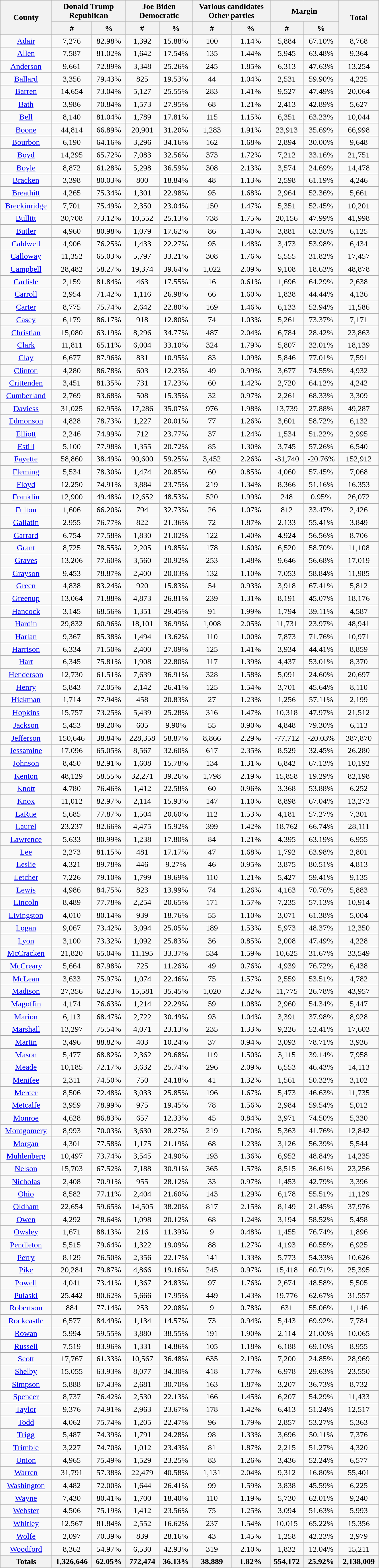<table width="60%" class="wikitable sortable">
<tr>
<th rowspan="2">County</th>
<th colspan="2">Donald Trump<br>Republican</th>
<th colspan="2">Joe Biden<br>Democratic</th>
<th colspan="2">Various candidates<br>Other parties</th>
<th colspan="2">Margin</th>
<th rowspan="2">Total</th>
</tr>
<tr>
<th style="text-align:center;" data-sort-type="number">#</th>
<th style="text-align:center;" data-sort-type="number">%</th>
<th style="text-align:center;" data-sort-type="number">#</th>
<th style="text-align:center;" data-sort-type="number">%</th>
<th style="text-align:center;" data-sort-type="number">#</th>
<th style="text-align:center;" data-sort-type="number">%</th>
<th style="text-align:center;" data-sort-type="number">#</th>
<th style="text-align:center;" data-sort-type="number">%</th>
</tr>
<tr style="text-align:center;">
<td><a href='#'>Adair</a></td>
<td>7,276</td>
<td>82.98%</td>
<td>1,392</td>
<td>15.88%</td>
<td>100</td>
<td>1.14%</td>
<td>5,884</td>
<td>67.10%</td>
<td>8,768</td>
</tr>
<tr style="text-align:center;">
<td><a href='#'>Allen</a></td>
<td>7,587</td>
<td>81.02%</td>
<td>1,642</td>
<td>17.54%</td>
<td>135</td>
<td>1.44%</td>
<td>5,945</td>
<td>63.48%</td>
<td>9,364</td>
</tr>
<tr style="text-align:center;">
<td><a href='#'>Anderson</a></td>
<td>9,661</td>
<td>72.89%</td>
<td>3,348</td>
<td>25.26%</td>
<td>245</td>
<td>1.85%</td>
<td>6,313</td>
<td>47.63%</td>
<td>13,254</td>
</tr>
<tr style="text-align:center;">
<td><a href='#'>Ballard</a></td>
<td>3,356</td>
<td>79.43%</td>
<td>825</td>
<td>19.53%</td>
<td>44</td>
<td>1.04%</td>
<td>2,531</td>
<td>59.90%</td>
<td>4,225</td>
</tr>
<tr style="text-align:center;">
<td><a href='#'>Barren</a></td>
<td>14,654</td>
<td>73.04%</td>
<td>5,127</td>
<td>25.55%</td>
<td>283</td>
<td>1.41%</td>
<td>9,527</td>
<td>47.49%</td>
<td>20,064</td>
</tr>
<tr style="text-align:center;">
<td><a href='#'>Bath</a></td>
<td>3,986</td>
<td>70.84%</td>
<td>1,573</td>
<td>27.95%</td>
<td>68</td>
<td>1.21%</td>
<td>2,413</td>
<td>42.89%</td>
<td>5,627</td>
</tr>
<tr style="text-align:center;">
<td><a href='#'>Bell</a></td>
<td>8,140</td>
<td>81.04%</td>
<td>1,789</td>
<td>17.81%</td>
<td>115</td>
<td>1.15%</td>
<td>6,351</td>
<td>63.23%</td>
<td>10,044</td>
</tr>
<tr style="text-align:center;">
<td><a href='#'>Boone</a></td>
<td>44,814</td>
<td>66.89%</td>
<td>20,901</td>
<td>31.20%</td>
<td>1,283</td>
<td>1.91%</td>
<td>23,913</td>
<td>35.69%</td>
<td>66,998</td>
</tr>
<tr style="text-align:center;">
<td><a href='#'>Bourbon</a></td>
<td>6,190</td>
<td>64.16%</td>
<td>3,296</td>
<td>34.16%</td>
<td>162</td>
<td>1.68%</td>
<td>2,894</td>
<td>30.00%</td>
<td>9,648</td>
</tr>
<tr style="text-align:center;">
<td><a href='#'>Boyd</a></td>
<td>14,295</td>
<td>65.72%</td>
<td>7,083</td>
<td>32.56%</td>
<td>373</td>
<td>1.72%</td>
<td>7,212</td>
<td>33.16%</td>
<td>21,751</td>
</tr>
<tr style="text-align:center;">
<td><a href='#'>Boyle</a></td>
<td>8,872</td>
<td>61.28%</td>
<td>5,298</td>
<td>36.59%</td>
<td>308</td>
<td>2.13%</td>
<td>3,574</td>
<td>24.69%</td>
<td>14,478</td>
</tr>
<tr style="text-align:center;">
<td><a href='#'>Bracken</a></td>
<td>3,398</td>
<td>80.03%</td>
<td>800</td>
<td>18.84%</td>
<td>48</td>
<td>1.13%</td>
<td>2,598</td>
<td>61.19%</td>
<td>4,246</td>
</tr>
<tr style="text-align:center;">
<td><a href='#'>Breathitt</a></td>
<td>4,265</td>
<td>75.34%</td>
<td>1,301</td>
<td>22.98%</td>
<td>95</td>
<td>1.68%</td>
<td>2,964</td>
<td>52.36%</td>
<td>5,661</td>
</tr>
<tr style="text-align:center;">
<td><a href='#'>Breckinridge</a></td>
<td>7,701</td>
<td>75.49%</td>
<td>2,350</td>
<td>23.04%</td>
<td>150</td>
<td>1.47%</td>
<td>5,351</td>
<td>52.45%</td>
<td>10,201</td>
</tr>
<tr style="text-align:center;">
<td><a href='#'>Bullitt</a></td>
<td>30,708</td>
<td>73.12%</td>
<td>10,552</td>
<td>25.13%</td>
<td>738</td>
<td>1.75%</td>
<td>20,156</td>
<td>47.99%</td>
<td>41,998</td>
</tr>
<tr style="text-align:center;">
<td><a href='#'>Butler</a></td>
<td>4,960</td>
<td>80.98%</td>
<td>1,079</td>
<td>17.62%</td>
<td>86</td>
<td>1.40%</td>
<td>3,881</td>
<td>63.36%</td>
<td>6,125</td>
</tr>
<tr style="text-align:center;">
<td><a href='#'>Caldwell</a></td>
<td>4,906</td>
<td>76.25%</td>
<td>1,433</td>
<td>22.27%</td>
<td>95</td>
<td>1.48%</td>
<td>3,473</td>
<td>53.98%</td>
<td>6,434</td>
</tr>
<tr style="text-align:center;">
<td><a href='#'>Calloway</a></td>
<td>11,352</td>
<td>65.03%</td>
<td>5,797</td>
<td>33.21%</td>
<td>308</td>
<td>1.76%</td>
<td>5,555</td>
<td>31.82%</td>
<td>17,457</td>
</tr>
<tr style="text-align:center;">
<td><a href='#'>Campbell</a></td>
<td>28,482</td>
<td>58.27%</td>
<td>19,374</td>
<td>39.64%</td>
<td>1,022</td>
<td>2.09%</td>
<td>9,108</td>
<td>18.63%</td>
<td>48,878</td>
</tr>
<tr style="text-align:center;">
<td><a href='#'>Carlisle</a></td>
<td>2,159</td>
<td>81.84%</td>
<td>463</td>
<td>17.55%</td>
<td>16</td>
<td>0.61%</td>
<td>1,696</td>
<td>64.29%</td>
<td>2,638</td>
</tr>
<tr style="text-align:center;">
<td><a href='#'>Carroll</a></td>
<td>2,954</td>
<td>71.42%</td>
<td>1,116</td>
<td>26.98%</td>
<td>66</td>
<td>1.60%</td>
<td>1,838</td>
<td>44.44%</td>
<td>4,136</td>
</tr>
<tr style="text-align:center;">
<td><a href='#'>Carter</a></td>
<td>8,775</td>
<td>75.74%</td>
<td>2,642</td>
<td>22.80%</td>
<td>169</td>
<td>1.46%</td>
<td>6,133</td>
<td>52.94%</td>
<td>11,586</td>
</tr>
<tr style="text-align:center;">
<td><a href='#'>Casey</a></td>
<td>6,179</td>
<td>86.17%</td>
<td>918</td>
<td>12.80%</td>
<td>74</td>
<td>1.03%</td>
<td>5,261</td>
<td>73.37%</td>
<td>7,171</td>
</tr>
<tr style="text-align:center;">
<td><a href='#'>Christian</a></td>
<td>15,080</td>
<td>63.19%</td>
<td>8,296</td>
<td>34.77%</td>
<td>487</td>
<td>2.04%</td>
<td>6,784</td>
<td>28.42%</td>
<td>23,863</td>
</tr>
<tr style="text-align:center;">
<td><a href='#'>Clark</a></td>
<td>11,811</td>
<td>65.11%</td>
<td>6,004</td>
<td>33.10%</td>
<td>324</td>
<td>1.79%</td>
<td>5,807</td>
<td>32.01%</td>
<td>18,139</td>
</tr>
<tr style="text-align:center;">
<td><a href='#'>Clay</a></td>
<td>6,677</td>
<td>87.96%</td>
<td>831</td>
<td>10.95%</td>
<td>83</td>
<td>1.09%</td>
<td>5,846</td>
<td>77.01%</td>
<td>7,591</td>
</tr>
<tr style="text-align:center;">
<td><a href='#'>Clinton</a></td>
<td>4,280</td>
<td>86.78%</td>
<td>603</td>
<td>12.23%</td>
<td>49</td>
<td>0.99%</td>
<td>3,677</td>
<td>74.55%</td>
<td>4,932</td>
</tr>
<tr style="text-align:center;">
<td><a href='#'>Crittenden</a></td>
<td>3,451</td>
<td>81.35%</td>
<td>731</td>
<td>17.23%</td>
<td>60</td>
<td>1.42%</td>
<td>2,720</td>
<td>64.12%</td>
<td>4,242</td>
</tr>
<tr style="text-align:center;">
<td><a href='#'>Cumberland</a></td>
<td>2,769</td>
<td>83.68%</td>
<td>508</td>
<td>15.35%</td>
<td>32</td>
<td>0.97%</td>
<td>2,261</td>
<td>68.33%</td>
<td>3,309</td>
</tr>
<tr style="text-align:center;">
<td><a href='#'>Daviess</a></td>
<td>31,025</td>
<td>62.95%</td>
<td>17,286</td>
<td>35.07%</td>
<td>976</td>
<td>1.98%</td>
<td>13,739</td>
<td>27.88%</td>
<td>49,287</td>
</tr>
<tr style="text-align:center;">
<td><a href='#'>Edmonson</a></td>
<td>4,828</td>
<td>78.73%</td>
<td>1,227</td>
<td>20.01%</td>
<td>77</td>
<td>1.26%</td>
<td>3,601</td>
<td>58.72%</td>
<td>6,132</td>
</tr>
<tr style="text-align:center;">
<td><a href='#'>Elliott</a></td>
<td>2,246</td>
<td>74.99%</td>
<td>712</td>
<td>23.77%</td>
<td>37</td>
<td>1.24%</td>
<td>1,534</td>
<td>51.22%</td>
<td>2,995</td>
</tr>
<tr style="text-align:center;">
<td><a href='#'>Estill</a></td>
<td>5,100</td>
<td>77.98%</td>
<td>1,355</td>
<td>20.72%</td>
<td>85</td>
<td>1.30%</td>
<td>3,745</td>
<td>57.26%</td>
<td>6,540</td>
</tr>
<tr style="text-align:center;">
<td><a href='#'>Fayette</a></td>
<td>58,860</td>
<td>38.49%</td>
<td>90,600</td>
<td>59.25%</td>
<td>3,452</td>
<td>2.26%</td>
<td>-31,740</td>
<td>-20.76%</td>
<td>152,912</td>
</tr>
<tr style="text-align:center;">
<td><a href='#'>Fleming</a></td>
<td>5,534</td>
<td>78.30%</td>
<td>1,474</td>
<td>20.85%</td>
<td>60</td>
<td>0.85%</td>
<td>4,060</td>
<td>57.45%</td>
<td>7,068</td>
</tr>
<tr style="text-align:center;">
<td><a href='#'>Floyd</a></td>
<td>12,250</td>
<td>74.91%</td>
<td>3,884</td>
<td>23.75%</td>
<td>219</td>
<td>1.34%</td>
<td>8,366</td>
<td>51.16%</td>
<td>16,353</td>
</tr>
<tr style="text-align:center;">
<td><a href='#'>Franklin</a></td>
<td>12,900</td>
<td>49.48%</td>
<td>12,652</td>
<td>48.53%</td>
<td>520</td>
<td>1.99%</td>
<td>248</td>
<td>0.95%</td>
<td>26,072</td>
</tr>
<tr style="text-align:center;">
<td><a href='#'>Fulton</a></td>
<td>1,606</td>
<td>66.20%</td>
<td>794</td>
<td>32.73%</td>
<td>26</td>
<td>1.07%</td>
<td>812</td>
<td>33.47%</td>
<td>2,426</td>
</tr>
<tr style="text-align:center;">
<td><a href='#'>Gallatin</a></td>
<td>2,955</td>
<td>76.77%</td>
<td>822</td>
<td>21.36%</td>
<td>72</td>
<td>1.87%</td>
<td>2,133</td>
<td>55.41%</td>
<td>3,849</td>
</tr>
<tr style="text-align:center;">
<td><a href='#'>Garrard</a></td>
<td>6,754</td>
<td>77.58%</td>
<td>1,830</td>
<td>21.02%</td>
<td>122</td>
<td>1.40%</td>
<td>4,924</td>
<td>56.56%</td>
<td>8,706</td>
</tr>
<tr style="text-align:center;">
<td><a href='#'>Grant</a></td>
<td>8,725</td>
<td>78.55%</td>
<td>2,205</td>
<td>19.85%</td>
<td>178</td>
<td>1.60%</td>
<td>6,520</td>
<td>58.70%</td>
<td>11,108</td>
</tr>
<tr style="text-align:center;">
<td><a href='#'>Graves</a></td>
<td>13,206</td>
<td>77.60%</td>
<td>3,560</td>
<td>20.92%</td>
<td>253</td>
<td>1.48%</td>
<td>9,646</td>
<td>56.68%</td>
<td>17,019</td>
</tr>
<tr style="text-align:center;">
<td><a href='#'>Grayson</a></td>
<td>9,453</td>
<td>78.87%</td>
<td>2,400</td>
<td>20.03%</td>
<td>132</td>
<td>1.10%</td>
<td>7,053</td>
<td>58.84%</td>
<td>11,985</td>
</tr>
<tr style="text-align:center;">
<td><a href='#'>Green</a></td>
<td>4,838</td>
<td>83.24%</td>
<td>920</td>
<td>15.83%</td>
<td>54</td>
<td>0.93%</td>
<td>3,918</td>
<td>67.41%</td>
<td>5,812</td>
</tr>
<tr style="text-align:center;">
<td><a href='#'>Greenup</a></td>
<td>13,064</td>
<td>71.88%</td>
<td>4,873</td>
<td>26.81%</td>
<td>239</td>
<td>1.31%</td>
<td>8,191</td>
<td>45.07%</td>
<td>18,176</td>
</tr>
<tr style="text-align:center;">
<td><a href='#'>Hancock</a></td>
<td>3,145</td>
<td>68.56%</td>
<td>1,351</td>
<td>29.45%</td>
<td>91</td>
<td>1.99%</td>
<td>1,794</td>
<td>39.11%</td>
<td>4,587</td>
</tr>
<tr style="text-align:center;">
<td><a href='#'>Hardin</a></td>
<td>29,832</td>
<td>60.96%</td>
<td>18,101</td>
<td>36.99%</td>
<td>1,008</td>
<td>2.05%</td>
<td>11,731</td>
<td>23.97%</td>
<td>48,941</td>
</tr>
<tr style="text-align:center;">
<td><a href='#'>Harlan</a></td>
<td>9,367</td>
<td>85.38%</td>
<td>1,494</td>
<td>13.62%</td>
<td>110</td>
<td>1.00%</td>
<td>7,873</td>
<td>71.76%</td>
<td>10,971</td>
</tr>
<tr style="text-align:center;">
<td><a href='#'>Harrison</a></td>
<td>6,334</td>
<td>71.50%</td>
<td>2,400</td>
<td>27.09%</td>
<td>125</td>
<td>1.41%</td>
<td>3,934</td>
<td>44.41%</td>
<td>8,859</td>
</tr>
<tr style="text-align:center;">
<td><a href='#'>Hart</a></td>
<td>6,345</td>
<td>75.81%</td>
<td>1,908</td>
<td>22.80%</td>
<td>117</td>
<td>1.39%</td>
<td>4,437</td>
<td>53.01%</td>
<td>8,370</td>
</tr>
<tr style="text-align:center;">
<td><a href='#'>Henderson</a></td>
<td>12,730</td>
<td>61.51%</td>
<td>7,639</td>
<td>36.91%</td>
<td>328</td>
<td>1.58%</td>
<td>5,091</td>
<td>24.60%</td>
<td>20,697</td>
</tr>
<tr style="text-align:center;">
<td><a href='#'>Henry</a></td>
<td>5,843</td>
<td>72.05%</td>
<td>2,142</td>
<td>26.41%</td>
<td>125</td>
<td>1.54%</td>
<td>3,701</td>
<td>45.64%</td>
<td>8,110</td>
</tr>
<tr style="text-align:center;">
<td><a href='#'>Hickman</a></td>
<td>1,714</td>
<td>77.94%</td>
<td>458</td>
<td>20.83%</td>
<td>27</td>
<td>1.23%</td>
<td>1,256</td>
<td>57.11%</td>
<td>2,199</td>
</tr>
<tr style="text-align:center;">
<td><a href='#'>Hopkins</a></td>
<td>15,757</td>
<td>73.25%</td>
<td>5,439</td>
<td>25.28%</td>
<td>316</td>
<td>1.47%</td>
<td>10,318</td>
<td>47.97%</td>
<td>21,512</td>
</tr>
<tr style="text-align:center;">
<td><a href='#'>Jackson</a></td>
<td>5,453</td>
<td>89.20%</td>
<td>605</td>
<td>9.90%</td>
<td>55</td>
<td>0.90%</td>
<td>4,848</td>
<td>79.30%</td>
<td>6,113</td>
</tr>
<tr style="text-align:center;">
<td><a href='#'>Jefferson</a></td>
<td>150,646</td>
<td>38.84%</td>
<td>228,358</td>
<td>58.87%</td>
<td>8,866</td>
<td>2.29%</td>
<td>-77,712</td>
<td>-20.03%</td>
<td>387,870</td>
</tr>
<tr style="text-align:center;">
<td><a href='#'>Jessamine</a></td>
<td>17,096</td>
<td>65.05%</td>
<td>8,567</td>
<td>32.60%</td>
<td>617</td>
<td>2.35%</td>
<td>8,529</td>
<td>32.45%</td>
<td>26,280</td>
</tr>
<tr style="text-align:center;">
<td><a href='#'>Johnson</a></td>
<td>8,450</td>
<td>82.91%</td>
<td>1,608</td>
<td>15.78%</td>
<td>134</td>
<td>1.31%</td>
<td>6,842</td>
<td>67.13%</td>
<td>10,192</td>
</tr>
<tr style="text-align:center;">
<td><a href='#'>Kenton</a></td>
<td>48,129</td>
<td>58.55%</td>
<td>32,271</td>
<td>39.26%</td>
<td>1,798</td>
<td>2.19%</td>
<td>15,858</td>
<td>19.29%</td>
<td>82,198</td>
</tr>
<tr style="text-align:center;">
<td><a href='#'>Knott</a></td>
<td>4,780</td>
<td>76.46%</td>
<td>1,412</td>
<td>22.58%</td>
<td>60</td>
<td>0.96%</td>
<td>3,368</td>
<td>53.88%</td>
<td>6,252</td>
</tr>
<tr style="text-align:center;">
<td><a href='#'>Knox</a></td>
<td>11,012</td>
<td>82.97%</td>
<td>2,114</td>
<td>15.93%</td>
<td>147</td>
<td>1.10%</td>
<td>8,898</td>
<td>67.04%</td>
<td>13,273</td>
</tr>
<tr style="text-align:center;">
<td><a href='#'>LaRue</a></td>
<td>5,685</td>
<td>77.87%</td>
<td>1,504</td>
<td>20.60%</td>
<td>112</td>
<td>1.53%</td>
<td>4,181</td>
<td>57.27%</td>
<td>7,301</td>
</tr>
<tr style="text-align:center;">
<td><a href='#'>Laurel</a></td>
<td>23,237</td>
<td>82.66%</td>
<td>4,475</td>
<td>15.92%</td>
<td>399</td>
<td>1.42%</td>
<td>18,762</td>
<td>66.74%</td>
<td>28,111</td>
</tr>
<tr style="text-align:center;">
<td><a href='#'>Lawrence</a></td>
<td>5,633</td>
<td>80.99%</td>
<td>1,238</td>
<td>17.80%</td>
<td>84</td>
<td>1.21%</td>
<td>4,395</td>
<td>63.19%</td>
<td>6,955</td>
</tr>
<tr style="text-align:center;">
<td><a href='#'>Lee</a></td>
<td>2,273</td>
<td>81.15%</td>
<td>481</td>
<td>17.17%</td>
<td>47</td>
<td>1.68%</td>
<td>1,792</td>
<td>63.98%</td>
<td>2,801</td>
</tr>
<tr style="text-align:center;">
<td><a href='#'>Leslie</a></td>
<td>4,321</td>
<td>89.78%</td>
<td>446</td>
<td>9.27%</td>
<td>46</td>
<td>0.95%</td>
<td>3,875</td>
<td>80.51%</td>
<td>4,813</td>
</tr>
<tr style="text-align:center;">
<td><a href='#'>Letcher</a></td>
<td>7,226</td>
<td>79.10%</td>
<td>1,799</td>
<td>19.69%</td>
<td>110</td>
<td>1.21%</td>
<td>5,427</td>
<td>59.41%</td>
<td>9,135</td>
</tr>
<tr style="text-align:center;">
<td><a href='#'>Lewis</a></td>
<td>4,986</td>
<td>84.75%</td>
<td>823</td>
<td>13.99%</td>
<td>74</td>
<td>1.26%</td>
<td>4,163</td>
<td>70.76%</td>
<td>5,883</td>
</tr>
<tr style="text-align:center;">
<td><a href='#'>Lincoln</a></td>
<td>8,489</td>
<td>77.78%</td>
<td>2,254</td>
<td>20.65%</td>
<td>171</td>
<td>1.57%</td>
<td>7,235</td>
<td>57.13%</td>
<td>10,914</td>
</tr>
<tr style="text-align:center;">
<td><a href='#'>Livingston</a></td>
<td>4,010</td>
<td>80.14%</td>
<td>939</td>
<td>18.76%</td>
<td>55</td>
<td>1.10%</td>
<td>3,071</td>
<td>61.38%</td>
<td>5,004</td>
</tr>
<tr style="text-align:center;">
<td><a href='#'>Logan</a></td>
<td>9,067</td>
<td>73.42%</td>
<td>3,094</td>
<td>25.05%</td>
<td>189</td>
<td>1.53%</td>
<td>5,973</td>
<td>48.37%</td>
<td>12,350</td>
</tr>
<tr style="text-align:center;">
<td><a href='#'>Lyon</a></td>
<td>3,100</td>
<td>73.32%</td>
<td>1,092</td>
<td>25.83%</td>
<td>36</td>
<td>0.85%</td>
<td>2,008</td>
<td>47.49%</td>
<td>4,228</td>
</tr>
<tr style="text-align:center;">
<td><a href='#'>McCracken</a></td>
<td>21,820</td>
<td>65.04%</td>
<td>11,195</td>
<td>33.37%</td>
<td>534</td>
<td>1.59%</td>
<td>10,625</td>
<td>31.67%</td>
<td>33,549</td>
</tr>
<tr style="text-align:center;">
<td><a href='#'>McCreary</a></td>
<td>5,664</td>
<td>87.98%</td>
<td>725</td>
<td>11.26%</td>
<td>49</td>
<td>0.76%</td>
<td>4,939</td>
<td>76.72%</td>
<td>6,438</td>
</tr>
<tr style="text-align:center;">
<td><a href='#'>McLean</a></td>
<td>3,633</td>
<td>75.97%</td>
<td>1,074</td>
<td>22.46%</td>
<td>75</td>
<td>1.57%</td>
<td>2,559</td>
<td>53.51%</td>
<td>4,782</td>
</tr>
<tr style="text-align:center;">
<td><a href='#'>Madison</a></td>
<td>27,356</td>
<td>62.23%</td>
<td>15,581</td>
<td>35.45%</td>
<td>1,020</td>
<td>2.32%</td>
<td>11,775</td>
<td>26.78%</td>
<td>43,957</td>
</tr>
<tr style="text-align:center;">
<td><a href='#'>Magoffin</a></td>
<td>4,174</td>
<td>76.63%</td>
<td>1,214</td>
<td>22.29%</td>
<td>59</td>
<td>1.08%</td>
<td>2,960</td>
<td>54.34%</td>
<td>5,447</td>
</tr>
<tr style="text-align:center;">
<td><a href='#'>Marion</a></td>
<td>6,113</td>
<td>68.47%</td>
<td>2,722</td>
<td>30.49%</td>
<td>93</td>
<td>1.04%</td>
<td>3,391</td>
<td>37.98%</td>
<td>8,928</td>
</tr>
<tr style="text-align:center;">
<td><a href='#'>Marshall</a></td>
<td>13,297</td>
<td>75.54%</td>
<td>4,071</td>
<td>23.13%</td>
<td>235</td>
<td>1.33%</td>
<td>9,226</td>
<td>52.41%</td>
<td>17,603</td>
</tr>
<tr style="text-align:center;">
<td><a href='#'>Martin</a></td>
<td>3,496</td>
<td>88.82%</td>
<td>403</td>
<td>10.24%</td>
<td>37</td>
<td>0.94%</td>
<td>3,093</td>
<td>78.71%</td>
<td>3,936</td>
</tr>
<tr style="text-align:center;">
<td><a href='#'>Mason</a></td>
<td>5,477</td>
<td>68.82%</td>
<td>2,362</td>
<td>29.68%</td>
<td>119</td>
<td>1.50%</td>
<td>3,115</td>
<td>39.14%</td>
<td>7,958</td>
</tr>
<tr style="text-align:center;">
<td><a href='#'>Meade</a></td>
<td>10,185</td>
<td>72.17%</td>
<td>3,632</td>
<td>25.74%</td>
<td>296</td>
<td>2.09%</td>
<td>6,553</td>
<td>46.43%</td>
<td>14,113</td>
</tr>
<tr style="text-align:center;">
<td><a href='#'>Menifee</a></td>
<td>2,311</td>
<td>74.50%</td>
<td>750</td>
<td>24.18%</td>
<td>41</td>
<td>1.32%</td>
<td>1,561</td>
<td>50.32%</td>
<td>3,102</td>
</tr>
<tr style="text-align:center;">
<td><a href='#'>Mercer</a></td>
<td>8,506</td>
<td>72.48%</td>
<td>3,033</td>
<td>25.85%</td>
<td>196</td>
<td>1.67%</td>
<td>5,473</td>
<td>46.63%</td>
<td>11,735</td>
</tr>
<tr style="text-align:center;">
<td><a href='#'>Metcalfe</a></td>
<td>3,959</td>
<td>78.99%</td>
<td>975</td>
<td>19.45%</td>
<td>78</td>
<td>1.56%</td>
<td>2,984</td>
<td>59.54%</td>
<td>5,012</td>
</tr>
<tr style="text-align:center;">
<td><a href='#'>Monroe</a></td>
<td>4,628</td>
<td>86.83%</td>
<td>657</td>
<td>12.33%</td>
<td>45</td>
<td>0.84%</td>
<td>3,971</td>
<td>74.50%</td>
<td>5,330</td>
</tr>
<tr style="text-align:center;">
<td><a href='#'>Montgomery</a></td>
<td>8,993</td>
<td>70.03%</td>
<td>3,630</td>
<td>28.27%</td>
<td>219</td>
<td>1.70%</td>
<td>5,363</td>
<td>41.76%</td>
<td>12,842</td>
</tr>
<tr style="text-align:center;">
<td><a href='#'>Morgan</a></td>
<td>4,301</td>
<td>77.58%</td>
<td>1,175</td>
<td>21.19%</td>
<td>68</td>
<td>1.23%</td>
<td>3,126</td>
<td>56.39%</td>
<td>5,544</td>
</tr>
<tr style="text-align:center;">
<td><a href='#'>Muhlenberg</a></td>
<td>10,497</td>
<td>73.74%</td>
<td>3,545</td>
<td>24.90%</td>
<td>193</td>
<td>1.36%</td>
<td>6,952</td>
<td>48.84%</td>
<td>14,235</td>
</tr>
<tr style="text-align:center;">
<td><a href='#'>Nelson</a></td>
<td>15,703</td>
<td>67.52%</td>
<td>7,188</td>
<td>30.91%</td>
<td>365</td>
<td>1.57%</td>
<td>8,515</td>
<td>36.61%</td>
<td>23,256</td>
</tr>
<tr style="text-align:center;">
<td><a href='#'>Nicholas</a></td>
<td>2,408</td>
<td>70.91%</td>
<td>955</td>
<td>28.12%</td>
<td>33</td>
<td>0.97%</td>
<td>1,453</td>
<td>42.79%</td>
<td>3,396</td>
</tr>
<tr style="text-align:center;">
<td><a href='#'>Ohio</a></td>
<td>8,582</td>
<td>77.11%</td>
<td>2,404</td>
<td>21.60%</td>
<td>143</td>
<td>1.29%</td>
<td>6,178</td>
<td>55.51%</td>
<td>11,129</td>
</tr>
<tr style="text-align:center;">
<td><a href='#'>Oldham</a></td>
<td>22,654</td>
<td>59.65%</td>
<td>14,505</td>
<td>38.20%</td>
<td>817</td>
<td>2.15%</td>
<td>8,149</td>
<td>21.45%</td>
<td>37,976</td>
</tr>
<tr style="text-align:center;">
<td><a href='#'>Owen</a></td>
<td>4,292</td>
<td>78.64%</td>
<td>1,098</td>
<td>20.12%</td>
<td>68</td>
<td>1.24%</td>
<td>3,194</td>
<td>58.52%</td>
<td>5,458</td>
</tr>
<tr style="text-align:center;">
<td><a href='#'>Owsley</a></td>
<td>1,671</td>
<td>88.13%</td>
<td>216</td>
<td>11.39%</td>
<td>9</td>
<td>0.48%</td>
<td>1,455</td>
<td>76.74%</td>
<td>1,896</td>
</tr>
<tr style="text-align:center;">
<td><a href='#'>Pendleton</a></td>
<td>5,515</td>
<td>79.64%</td>
<td>1,322</td>
<td>19.09%</td>
<td>88</td>
<td>1.27%</td>
<td>4,193</td>
<td>60.55%</td>
<td>6,925</td>
</tr>
<tr style="text-align:center;">
<td><a href='#'>Perry</a></td>
<td>8,129</td>
<td>76.50%</td>
<td>2,356</td>
<td>22.17%</td>
<td>141</td>
<td>1.33%</td>
<td>5,773</td>
<td>54.33%</td>
<td>10,626</td>
</tr>
<tr style="text-align:center;">
<td><a href='#'>Pike</a></td>
<td>20,284</td>
<td>79.87%</td>
<td>4,866</td>
<td>19.16%</td>
<td>245</td>
<td>0.97%</td>
<td>15,418</td>
<td>60.71%</td>
<td>25,395</td>
</tr>
<tr style="text-align:center;">
<td><a href='#'>Powell</a></td>
<td>4,041</td>
<td>73.41%</td>
<td>1,367</td>
<td>24.83%</td>
<td>97</td>
<td>1.76%</td>
<td>2,674</td>
<td>48.58%</td>
<td>5,505</td>
</tr>
<tr style="text-align:center;">
<td><a href='#'>Pulaski</a></td>
<td>25,442</td>
<td>80.62%</td>
<td>5,666</td>
<td>17.95%</td>
<td>449</td>
<td>1.43%</td>
<td>19,776</td>
<td>62.67%</td>
<td>31,557</td>
</tr>
<tr style="text-align:center;">
<td><a href='#'>Robertson</a></td>
<td>884</td>
<td>77.14%</td>
<td>253</td>
<td>22.08%</td>
<td>9</td>
<td>0.78%</td>
<td>631</td>
<td>55.06%</td>
<td>1,146</td>
</tr>
<tr style="text-align:center;">
<td><a href='#'>Rockcastle</a></td>
<td>6,577</td>
<td>84.49%</td>
<td>1,134</td>
<td>14.57%</td>
<td>73</td>
<td>0.94%</td>
<td>5,443</td>
<td>69.92%</td>
<td>7,784</td>
</tr>
<tr style="text-align:center;">
<td><a href='#'>Rowan</a></td>
<td>5,994</td>
<td>59.55%</td>
<td>3,880</td>
<td>38.55%</td>
<td>191</td>
<td>1.90%</td>
<td>2,114</td>
<td>21.00%</td>
<td>10,065</td>
</tr>
<tr style="text-align:center;">
<td><a href='#'>Russell</a></td>
<td>7,519</td>
<td>83.96%</td>
<td>1,331</td>
<td>14.86%</td>
<td>105</td>
<td>1.18%</td>
<td>6,188</td>
<td>69.10%</td>
<td>8,955</td>
</tr>
<tr style="text-align:center;">
<td><a href='#'>Scott</a></td>
<td>17,767</td>
<td>61.33%</td>
<td>10,567</td>
<td>36.48%</td>
<td>635</td>
<td>2.19%</td>
<td>7,200</td>
<td>24.85%</td>
<td>28,969</td>
</tr>
<tr style="text-align:center;">
<td><a href='#'>Shelby</a></td>
<td>15,055</td>
<td>63.93%</td>
<td>8,077</td>
<td>34.30%</td>
<td>418</td>
<td>1.77%</td>
<td>6,978</td>
<td>29.63%</td>
<td>23,550</td>
</tr>
<tr style="text-align:center;">
<td><a href='#'>Simpson</a></td>
<td>5,888</td>
<td>67.43%</td>
<td>2,681</td>
<td>30.70%</td>
<td>163</td>
<td>1.87%</td>
<td>3,207</td>
<td>36.73%</td>
<td>8,732</td>
</tr>
<tr style="text-align:center;">
<td><a href='#'>Spencer</a></td>
<td>8,737</td>
<td>76.42%</td>
<td>2,530</td>
<td>22.13%</td>
<td>166</td>
<td>1.45%</td>
<td>6,207</td>
<td>54.29%</td>
<td>11,433</td>
</tr>
<tr style="text-align:center;">
<td><a href='#'>Taylor</a></td>
<td>9,376</td>
<td>74.91%</td>
<td>2,963</td>
<td>23.67%</td>
<td>178</td>
<td>1.42%</td>
<td>6,413</td>
<td>51.24%</td>
<td>12,517</td>
</tr>
<tr style="text-align:center;">
<td><a href='#'>Todd</a></td>
<td>4,062</td>
<td>75.74%</td>
<td>1,205</td>
<td>22.47%</td>
<td>96</td>
<td>1.79%</td>
<td>2,857</td>
<td>53.27%</td>
<td>5,363</td>
</tr>
<tr style="text-align:center;">
<td><a href='#'>Trigg</a></td>
<td>5,487</td>
<td>74.39%</td>
<td>1,791</td>
<td>24.28%</td>
<td>98</td>
<td>1.33%</td>
<td>3,696</td>
<td>50.11%</td>
<td>7,376</td>
</tr>
<tr style="text-align:center;">
<td><a href='#'>Trimble</a></td>
<td>3,227</td>
<td>74.70%</td>
<td>1,012</td>
<td>23.43%</td>
<td>81</td>
<td>1.87%</td>
<td>2,215</td>
<td>51.27%</td>
<td>4,320</td>
</tr>
<tr style="text-align:center;">
<td><a href='#'>Union</a></td>
<td>4,965</td>
<td>75.49%</td>
<td>1,529</td>
<td>23.25%</td>
<td>83</td>
<td>1.26%</td>
<td>3,436</td>
<td>52.24%</td>
<td>6,577</td>
</tr>
<tr style="text-align:center;">
<td><a href='#'>Warren</a></td>
<td>31,791</td>
<td>57.38%</td>
<td>22,479</td>
<td>40.58%</td>
<td>1,131</td>
<td>2.04%</td>
<td>9,312</td>
<td>16.80%</td>
<td>55,401</td>
</tr>
<tr style="text-align:center;">
<td><a href='#'>Washington</a></td>
<td>4,482</td>
<td>72.00%</td>
<td>1,644</td>
<td>26.41%</td>
<td>99</td>
<td>1.59%</td>
<td>3,838</td>
<td>45.59%</td>
<td>6,225</td>
</tr>
<tr style="text-align:center;">
<td><a href='#'>Wayne</a></td>
<td>7,430</td>
<td>80.41%</td>
<td>1,700</td>
<td>18.40%</td>
<td>110</td>
<td>1.19%</td>
<td>5,730</td>
<td>62.01%</td>
<td>9,240</td>
</tr>
<tr style="text-align:center;">
<td><a href='#'>Webster</a></td>
<td>4,506</td>
<td>75.19%</td>
<td>1,412</td>
<td>23.56%</td>
<td>75</td>
<td>1.25%</td>
<td>3,094</td>
<td>51.63%</td>
<td>5,993</td>
</tr>
<tr style="text-align:center;">
<td><a href='#'>Whitley</a></td>
<td>12,567</td>
<td>81.84%</td>
<td>2,552</td>
<td>16.62%</td>
<td>237</td>
<td>1.54%</td>
<td>10,015</td>
<td>65.22%</td>
<td>15,356</td>
</tr>
<tr style="text-align:center;">
<td><a href='#'>Wolfe</a></td>
<td>2,097</td>
<td>70.39%</td>
<td>839</td>
<td>28.16%</td>
<td>43</td>
<td>1.45%</td>
<td>1,258</td>
<td>42.23%</td>
<td>2,979</td>
</tr>
<tr style="text-align:center;">
<td><a href='#'>Woodford</a></td>
<td>8,362</td>
<td>54.97%</td>
<td>6,530</td>
<td>42.93%</td>
<td>319</td>
<td>2.10%</td>
<td>1,832</td>
<td>12.04%</td>
<td>15,211</td>
</tr>
<tr>
<th>Totals</th>
<th>1,326,646</th>
<th>62.05%</th>
<th>772,474</th>
<th>36.13%</th>
<th>38,889</th>
<th>1.82%</th>
<th>554,172</th>
<th>25.92%</th>
<th>2,138,009</th>
</tr>
</table>
